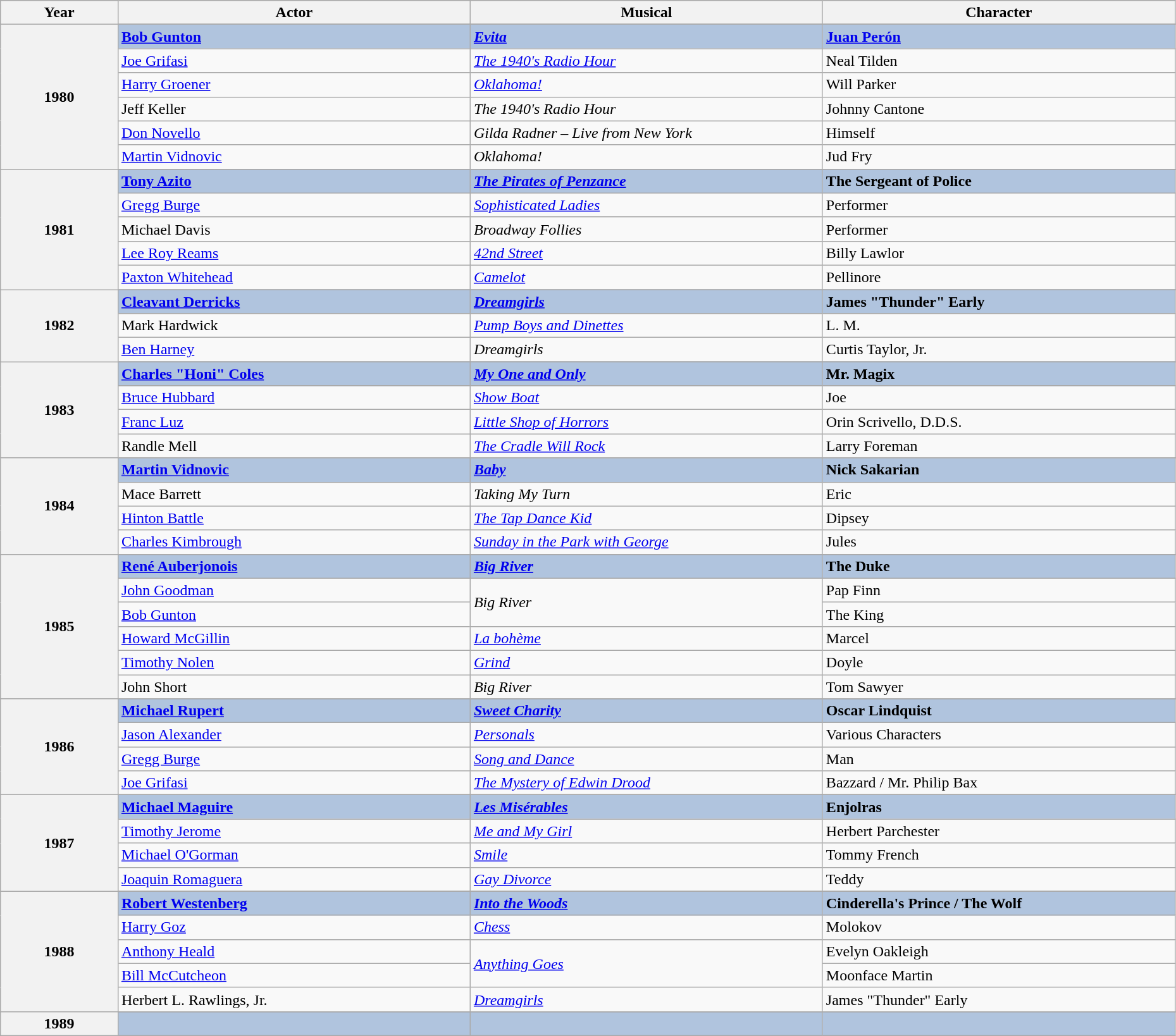<table class="wikitable" style="width:98%;">
<tr style="background:#bebebe;">
<th style="width:10%;">Year</th>
<th style="width:30%;">Actor</th>
<th style="width:30%;">Musical</th>
<th style="width:30%;">Character</th>
</tr>
<tr>
<th rowspan="7">1980</th>
</tr>
<tr style="background:#B0C4DE">
<td><strong><a href='#'>Bob Gunton</a></strong></td>
<td><strong><em><a href='#'>Evita</a></em></strong></td>
<td><strong><a href='#'>Juan Perón</a> </strong></td>
</tr>
<tr>
<td><a href='#'>Joe Grifasi</a></td>
<td><em><a href='#'>The 1940's Radio Hour</a></em></td>
<td>Neal Tilden</td>
</tr>
<tr>
<td><a href='#'>Harry Groener</a></td>
<td><em><a href='#'>Oklahoma!</a></em></td>
<td>Will Parker</td>
</tr>
<tr>
<td>Jeff Keller</td>
<td><em>The 1940's Radio Hour</em></td>
<td>Johnny Cantone</td>
</tr>
<tr>
<td><a href='#'>Don Novello</a></td>
<td><em>Gilda Radner – Live from New York</em></td>
<td>Himself</td>
</tr>
<tr>
<td><a href='#'>Martin Vidnovic</a></td>
<td><em>Oklahoma!</em></td>
<td>Jud Fry</td>
</tr>
<tr>
<th rowspan="6">1981</th>
</tr>
<tr style="background:#B0C4DE">
<td><strong><a href='#'>Tony Azito</a></strong></td>
<td><strong><em><a href='#'>The Pirates of Penzance</a></em></strong></td>
<td><strong>The Sergeant of Police </strong></td>
</tr>
<tr>
<td><a href='#'>Gregg Burge</a></td>
<td><em><a href='#'>Sophisticated Ladies</a></em></td>
<td>Performer</td>
</tr>
<tr>
<td>Michael Davis</td>
<td><em>Broadway Follies</em></td>
<td>Performer</td>
</tr>
<tr>
<td><a href='#'>Lee Roy Reams</a></td>
<td><em><a href='#'>42nd Street</a></em></td>
<td>Billy Lawlor</td>
</tr>
<tr>
<td><a href='#'>Paxton Whitehead</a></td>
<td><em><a href='#'>Camelot</a></em></td>
<td>Pellinore</td>
</tr>
<tr>
<th rowspan="4">1982</th>
</tr>
<tr style="background:#B0C4DE">
<td><strong><a href='#'>Cleavant Derricks</a></strong></td>
<td><strong><em><a href='#'>Dreamgirls</a></em></strong></td>
<td><strong>James "Thunder" Early </strong></td>
</tr>
<tr>
<td>Mark Hardwick</td>
<td><em><a href='#'>Pump Boys and Dinettes</a></em></td>
<td>L. M.</td>
</tr>
<tr>
<td><a href='#'>Ben Harney</a></td>
<td><em>Dreamgirls</em></td>
<td>Curtis Taylor, Jr.</td>
</tr>
<tr>
<th rowspan="5">1983</th>
</tr>
<tr style="background:#B0C4DE">
<td><strong><a href='#'>Charles "Honi" Coles</a></strong></td>
<td><strong><em><a href='#'>My One and Only</a></em></strong></td>
<td><strong>Mr. Magix </strong></td>
</tr>
<tr>
<td><a href='#'>Bruce Hubbard</a></td>
<td><em><a href='#'>Show Boat</a></em></td>
<td>Joe</td>
</tr>
<tr>
<td><a href='#'>Franc Luz</a></td>
<td><em><a href='#'>Little Shop of Horrors</a></em></td>
<td>Orin Scrivello, D.D.S.</td>
</tr>
<tr>
<td>Randle Mell</td>
<td><em><a href='#'>The Cradle Will Rock</a></em></td>
<td>Larry Foreman</td>
</tr>
<tr>
<th rowspan="5">1984</th>
</tr>
<tr style="background:#B0C4DE">
<td><strong><a href='#'>Martin Vidnovic</a></strong></td>
<td><strong><em><a href='#'>Baby</a></em></strong></td>
<td><strong>Nick Sakarian</strong></td>
</tr>
<tr>
<td>Mace Barrett</td>
<td><em>Taking My Turn</em></td>
<td>Eric</td>
</tr>
<tr>
<td><a href='#'>Hinton Battle</a></td>
<td><em><a href='#'>The Tap Dance Kid</a></em></td>
<td>Dipsey</td>
</tr>
<tr>
<td><a href='#'>Charles Kimbrough</a></td>
<td><em><a href='#'>Sunday in the Park with George</a></em></td>
<td>Jules</td>
</tr>
<tr>
<th rowspan="7">1985</th>
</tr>
<tr style="background:#B0C4DE">
<td><strong><a href='#'>René Auberjonois</a></strong></td>
<td><strong><em><a href='#'>Big River</a></em></strong></td>
<td><strong>The Duke </strong></td>
</tr>
<tr>
<td><a href='#'>John Goodman</a></td>
<td rowspan="2"><em>Big River</em></td>
<td>Pap Finn</td>
</tr>
<tr>
<td><a href='#'>Bob Gunton</a></td>
<td>The King</td>
</tr>
<tr>
<td><a href='#'>Howard McGillin</a></td>
<td><em><a href='#'>La bohème</a></em></td>
<td>Marcel</td>
</tr>
<tr>
<td><a href='#'>Timothy Nolen</a></td>
<td><em><a href='#'>Grind</a></em></td>
<td>Doyle</td>
</tr>
<tr>
<td>John Short</td>
<td><em>Big River</em></td>
<td>Tom Sawyer</td>
</tr>
<tr>
<th rowspan="5">1986</th>
</tr>
<tr style="background:#B0C4DE">
<td><strong><a href='#'>Michael Rupert</a></strong></td>
<td><strong><em><a href='#'>Sweet Charity</a></em></strong></td>
<td><strong>Oscar Lindquist </strong></td>
</tr>
<tr>
<td><a href='#'>Jason Alexander</a></td>
<td><em><a href='#'>Personals</a></em></td>
<td>Various Characters</td>
</tr>
<tr>
<td><a href='#'>Gregg Burge</a></td>
<td><em><a href='#'>Song and Dance</a></em></td>
<td>Man</td>
</tr>
<tr>
<td><a href='#'>Joe Grifasi</a></td>
<td><em><a href='#'>The Mystery of Edwin Drood</a></em></td>
<td>Bazzard / Mr. Philip Bax</td>
</tr>
<tr>
<th rowspan="5">1987</th>
</tr>
<tr style="background:#B0C4DE">
<td><strong><a href='#'>Michael Maguire</a></strong></td>
<td><strong><em><a href='#'>Les Misérables</a></em></strong></td>
<td><strong>Enjolras </strong></td>
</tr>
<tr>
<td><a href='#'>Timothy Jerome</a></td>
<td><em><a href='#'>Me and My Girl</a></em></td>
<td>Herbert Parchester</td>
</tr>
<tr>
<td><a href='#'>Michael O'Gorman</a></td>
<td><em><a href='#'>Smile</a></em></td>
<td>Tommy French</td>
</tr>
<tr>
<td><a href='#'>Joaquin Romaguera</a></td>
<td><em><a href='#'>Gay Divorce</a></em></td>
<td>Teddy</td>
</tr>
<tr>
<th rowspan="6">1988</th>
</tr>
<tr style="background:#B0C4DE">
<td><strong><a href='#'>Robert Westenberg</a></strong></td>
<td><strong><em><a href='#'>Into the Woods</a></em></strong></td>
<td><strong>Cinderella's Prince / The Wolf </strong></td>
</tr>
<tr>
<td><a href='#'>Harry Goz</a></td>
<td><em><a href='#'>Chess</a></em></td>
<td>Molokov</td>
</tr>
<tr>
<td><a href='#'>Anthony Heald</a></td>
<td rowspan="2"><em><a href='#'>Anything Goes</a></em></td>
<td>Evelyn Oakleigh</td>
</tr>
<tr>
<td><a href='#'>Bill McCutcheon</a></td>
<td>Moonface Martin</td>
</tr>
<tr>
<td>Herbert L. Rawlings, Jr.</td>
<td><em><a href='#'>Dreamgirls</a></em></td>
<td>James "Thunder" Early</td>
</tr>
<tr>
<th rowspan="2">1989</th>
</tr>
<tr style="background:#B0C4DE">
<td></td>
<td></td>
<td></td>
</tr>
</table>
